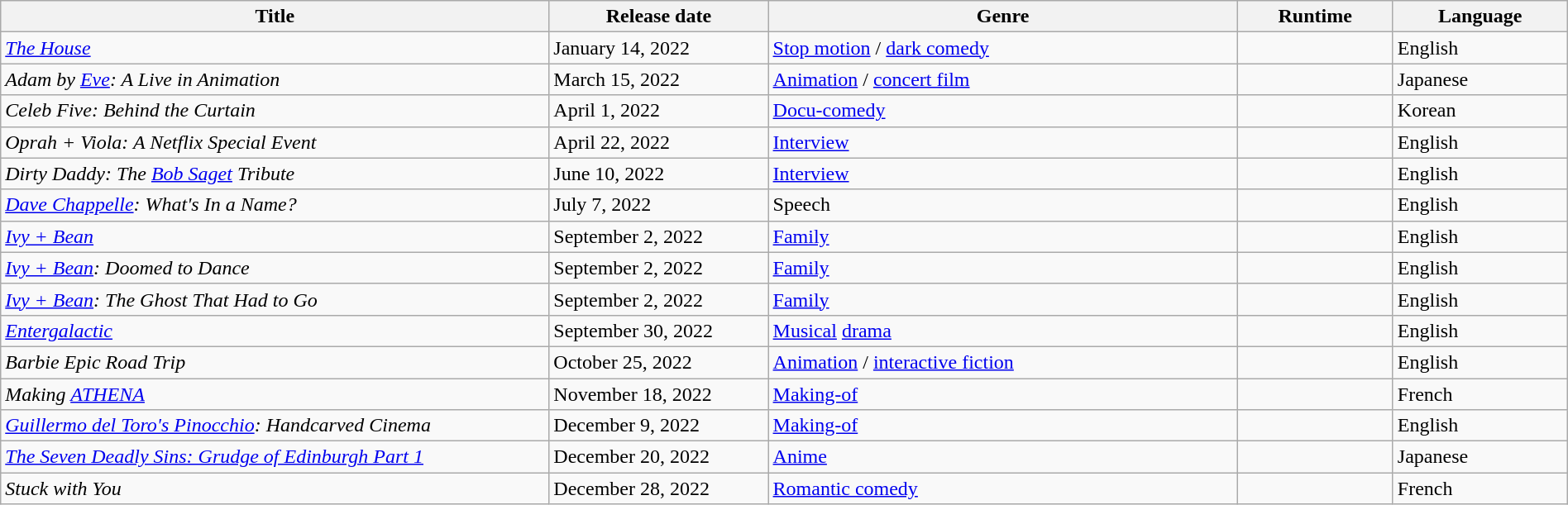<table class="wikitable sortable" style="width:100%">
<tr>
<th style="width:35%;">Title</th>
<th scope="col" style="width:14%;">Release date</th>
<th>Genre</th>
<th>Runtime</th>
<th>Language</th>
</tr>
<tr>
<td><em><a href='#'>The House</a></em></td>
<td>January 14, 2022</td>
<td><a href='#'>Stop motion</a> / <a href='#'>dark comedy</a></td>
<td></td>
<td>English</td>
</tr>
<tr>
<td><em>Adam by <a href='#'>Eve</a>: A Live in Animation</em></td>
<td>March 15, 2022</td>
<td><a href='#'>Animation</a> / <a href='#'>concert film</a></td>
<td></td>
<td>Japanese</td>
</tr>
<tr>
<td><em>Celeb Five: Behind the Curtain</em></td>
<td>April 1, 2022</td>
<td><a href='#'>Docu-comedy</a></td>
<td></td>
<td>Korean</td>
</tr>
<tr>
<td><em>Oprah + Viola: A Netflix Special Event</em></td>
<td>April 22, 2022</td>
<td><a href='#'>Interview</a></td>
<td></td>
<td>English</td>
</tr>
<tr>
<td><em>Dirty Daddy: The <a href='#'>Bob Saget</a> Tribute</em></td>
<td>June 10, 2022</td>
<td><a href='#'>Interview</a></td>
<td></td>
<td>English</td>
</tr>
<tr>
<td><em><a href='#'>Dave Chappelle</a>: What's In a Name?</em></td>
<td>July 7, 2022</td>
<td>Speech</td>
<td></td>
<td>English</td>
</tr>
<tr>
<td><em><a href='#'>Ivy + Bean</a></em></td>
<td>September 2, 2022</td>
<td><a href='#'>Family</a></td>
<td></td>
<td>English</td>
</tr>
<tr>
<td><em><a href='#'>Ivy + Bean</a>: Doomed to Dance</em></td>
<td>September 2, 2022</td>
<td><a href='#'>Family</a></td>
<td></td>
<td>English</td>
</tr>
<tr>
<td><em><a href='#'>Ivy + Bean</a>: The Ghost That Had to Go</em></td>
<td>September 2, 2022</td>
<td><a href='#'>Family</a></td>
<td></td>
<td>English</td>
</tr>
<tr>
<td><em><a href='#'>Entergalactic</a></em></td>
<td>September 30, 2022</td>
<td><a href='#'>Musical</a> <a href='#'>drama</a></td>
<td></td>
<td>English</td>
</tr>
<tr>
<td><em>Barbie Epic Road Trip</em></td>
<td>October 25, 2022</td>
<td><a href='#'>Animation</a> / <a href='#'>interactive fiction</a></td>
<td></td>
<td>English</td>
</tr>
<tr>
<td><em>Making <a href='#'>ATHENA</a></em></td>
<td>November 18, 2022</td>
<td><a href='#'>Making-of</a></td>
<td></td>
<td>French</td>
</tr>
<tr>
<td><em><a href='#'>Guillermo del Toro's Pinocchio</a>: Handcarved Cinema</em></td>
<td>December 9, 2022</td>
<td><a href='#'>Making-of</a></td>
<td></td>
<td>English</td>
</tr>
<tr>
<td><em><a href='#'>The Seven Deadly Sins: Grudge of Edinburgh Part 1</a></em></td>
<td>December 20, 2022</td>
<td><a href='#'>Anime</a></td>
<td></td>
<td>Japanese</td>
</tr>
<tr>
<td><em>Stuck with You</em></td>
<td>December 28, 2022</td>
<td><a href='#'>Romantic comedy</a></td>
<td></td>
<td>French</td>
</tr>
</table>
